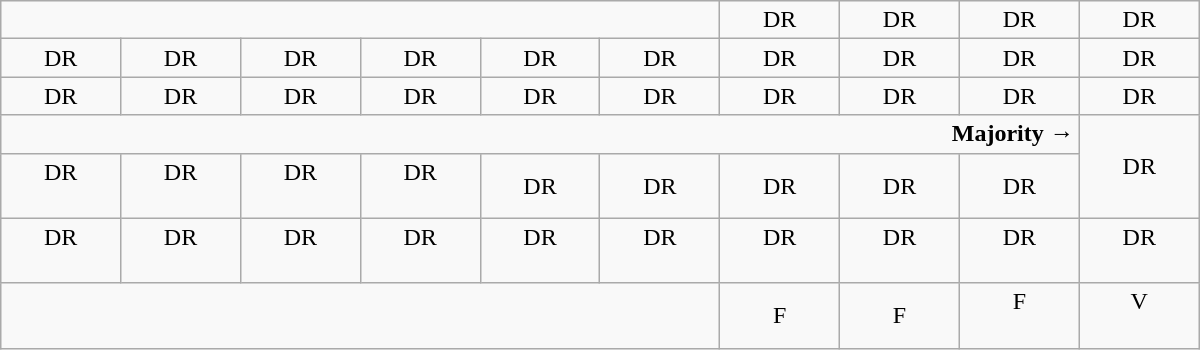<table class="wikitable" style="text-align:center" width=800px>
<tr>
<td colspan=6></td>
<td>DR</td>
<td>DR</td>
<td>DR</td>
<td>DR</td>
</tr>
<tr>
<td width=50px >DR</td>
<td width=50px >DR</td>
<td width=50px >DR</td>
<td width=50px >DR</td>
<td width=50px >DR</td>
<td width=50px >DR</td>
<td width=50px >DR</td>
<td width=50px >DR</td>
<td width=50px >DR</td>
<td width=50px >DR</td>
</tr>
<tr>
<td>DR</td>
<td>DR</td>
<td>DR</td>
<td>DR</td>
<td>DR</td>
<td>DR</td>
<td>DR</td>
<td>DR</td>
<td>DR</td>
<td>DR</td>
</tr>
<tr>
<td colspan=9 style="text-align:right"><strong>Majority →</strong></td>
<td rowspan=2 >DR</td>
</tr>
<tr>
<td>DR<br><br></td>
<td>DR<br><br></td>
<td>DR<br><br></td>
<td>DR<br><br></td>
<td>DR</td>
<td>DR</td>
<td>DR</td>
<td>DR</td>
<td>DR</td>
</tr>
<tr>
<td>DR<br><br></td>
<td>DR<br><br></td>
<td>DR<br><br></td>
<td>DR<br><br></td>
<td>DR<br><br></td>
<td>DR<br><br></td>
<td>DR<br><br></td>
<td>DR<br><br></td>
<td>DR<br><br></td>
<td>DR<br><br></td>
</tr>
<tr>
<td colspan=6></td>
<td>F</td>
<td>F</td>
<td>F<br><br></td>
<td>V<br><br></td>
</tr>
</table>
